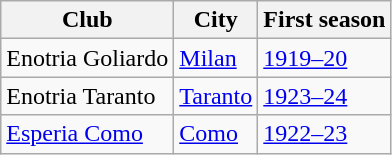<table class="wikitable">
<tr>
<th>Club</th>
<th>City</th>
<th>First season</th>
</tr>
<tr>
<td>Enotria Goliardo</td>
<td><a href='#'>Milan</a></td>
<td><a href='#'>1919–20</a></td>
</tr>
<tr>
<td>Enotria Taranto</td>
<td><a href='#'>Taranto</a></td>
<td><a href='#'>1923–24</a></td>
</tr>
<tr>
<td><a href='#'>Esperia Como</a></td>
<td><a href='#'>Como</a></td>
<td><a href='#'>1922–23</a></td>
</tr>
</table>
